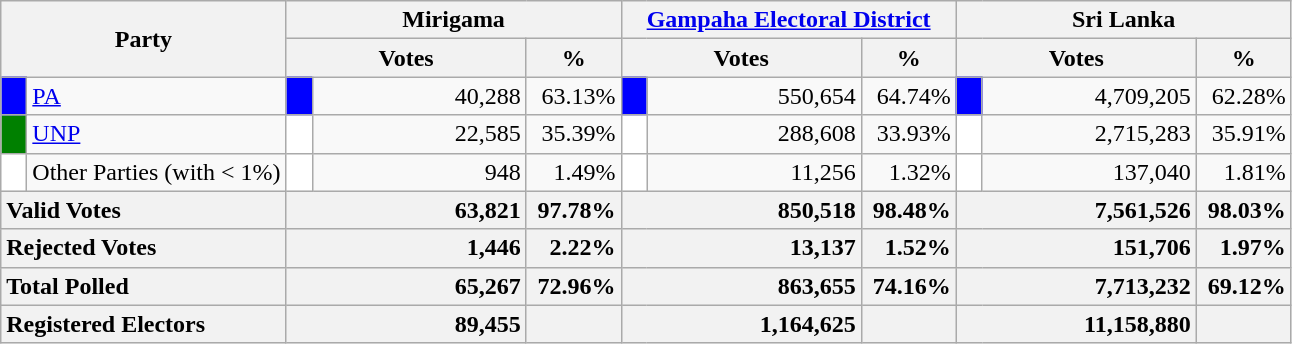<table class="wikitable">
<tr>
<th colspan="2" width="144px"rowspan="2">Party</th>
<th colspan="3" width="216px">Mirigama</th>
<th colspan="3" width="216px"><a href='#'>Gampaha Electoral District</a></th>
<th colspan="3" width="216px">Sri Lanka</th>
</tr>
<tr>
<th colspan="2" width="144px">Votes</th>
<th>%</th>
<th colspan="2" width="144px">Votes</th>
<th>%</th>
<th colspan="2" width="144px">Votes</th>
<th>%</th>
</tr>
<tr>
<td style="background-color:blue;" width="10px"></td>
<td style="text-align:left;"><a href='#'>PA</a></td>
<td style="background-color:blue;" width="10px"></td>
<td style="text-align:right;">40,288</td>
<td style="text-align:right;">63.13%</td>
<td style="background-color:blue;" width="10px"></td>
<td style="text-align:right;">550,654</td>
<td style="text-align:right;">64.74%</td>
<td style="background-color:blue;" width="10px"></td>
<td style="text-align:right;">4,709,205</td>
<td style="text-align:right;">62.28%</td>
</tr>
<tr>
<td style="background-color:green;" width="10px"></td>
<td style="text-align:left;"><a href='#'>UNP</a></td>
<td style="background-color:white;" width="10px"></td>
<td style="text-align:right;">22,585</td>
<td style="text-align:right;">35.39%</td>
<td style="background-color:white;" width="10px"></td>
<td style="text-align:right;">288,608</td>
<td style="text-align:right;">33.93%</td>
<td style="background-color:white;" width="10px"></td>
<td style="text-align:right;">2,715,283</td>
<td style="text-align:right;">35.91%</td>
</tr>
<tr>
<td style="background-color:white;" width="10px"></td>
<td style="text-align:left;">Other Parties (with < 1%)</td>
<td style="background-color:white;" width="10px"></td>
<td style="text-align:right;">948</td>
<td style="text-align:right;">1.49%</td>
<td style="background-color:white;" width="10px"></td>
<td style="text-align:right;">11,256</td>
<td style="text-align:right;">1.32%</td>
<td style="background-color:white;" width="10px"></td>
<td style="text-align:right;">137,040</td>
<td style="text-align:right;">1.81%</td>
</tr>
<tr>
<th colspan="2" width="144px"style="text-align:left;">Valid Votes</th>
<th style="text-align:right;"colspan="2" width="144px">63,821</th>
<th style="text-align:right;">97.78%</th>
<th style="text-align:right;"colspan="2" width="144px">850,518</th>
<th style="text-align:right;">98.48%</th>
<th style="text-align:right;"colspan="2" width="144px">7,561,526</th>
<th style="text-align:right;">98.03%</th>
</tr>
<tr>
<th colspan="2" width="144px"style="text-align:left;">Rejected Votes</th>
<th style="text-align:right;"colspan="2" width="144px">1,446</th>
<th style="text-align:right;">2.22%</th>
<th style="text-align:right;"colspan="2" width="144px">13,137</th>
<th style="text-align:right;">1.52%</th>
<th style="text-align:right;"colspan="2" width="144px">151,706</th>
<th style="text-align:right;">1.97%</th>
</tr>
<tr>
<th colspan="2" width="144px"style="text-align:left;">Total Polled</th>
<th style="text-align:right;"colspan="2" width="144px">65,267</th>
<th style="text-align:right;">72.96%</th>
<th style="text-align:right;"colspan="2" width="144px">863,655</th>
<th style="text-align:right;">74.16%</th>
<th style="text-align:right;"colspan="2" width="144px">7,713,232</th>
<th style="text-align:right;">69.12%</th>
</tr>
<tr>
<th colspan="2" width="144px"style="text-align:left;">Registered Electors</th>
<th style="text-align:right;"colspan="2" width="144px">89,455</th>
<th></th>
<th style="text-align:right;"colspan="2" width="144px">1,164,625</th>
<th></th>
<th style="text-align:right;"colspan="2" width="144px">11,158,880</th>
<th></th>
</tr>
</table>
